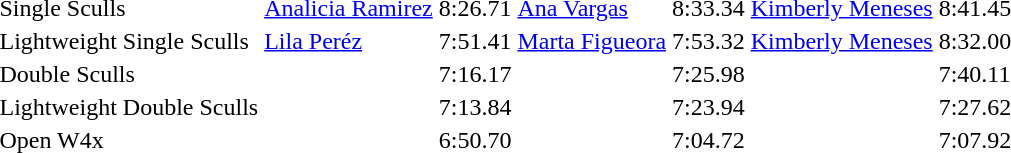<table>
<tr>
<td>Single Sculls</td>
<td><a href='#'>Analicia Ramirez</a><br></td>
<td>8:26.71</td>
<td><a href='#'>Ana Vargas</a><br></td>
<td>8:33.34</td>
<td><a href='#'>Kimberly Meneses</a><br></td>
<td>8:41.45</td>
</tr>
<tr>
<td>Lightweight Single Sculls</td>
<td><a href='#'>Lila Peréz</a><br></td>
<td>7:51.41</td>
<td><a href='#'>Marta Figueora</a><br></td>
<td>7:53.32</td>
<td><a href='#'>Kimberly Meneses</a><br></td>
<td>8:32.00</td>
</tr>
<tr>
<td>Double Sculls</td>
<td></td>
<td>7:16.17</td>
<td></td>
<td>7:25.98</td>
<td></td>
<td>7:40.11</td>
</tr>
<tr>
<td>Lightweight Double Sculls</td>
<td></td>
<td>7:13.84</td>
<td></td>
<td>7:23.94</td>
<td></td>
<td>7:27.62</td>
</tr>
<tr>
<td>Open W4x</td>
<td></td>
<td>6:50.70</td>
<td></td>
<td>7:04.72</td>
<td></td>
<td>7:07.92</td>
</tr>
<tr>
</tr>
</table>
